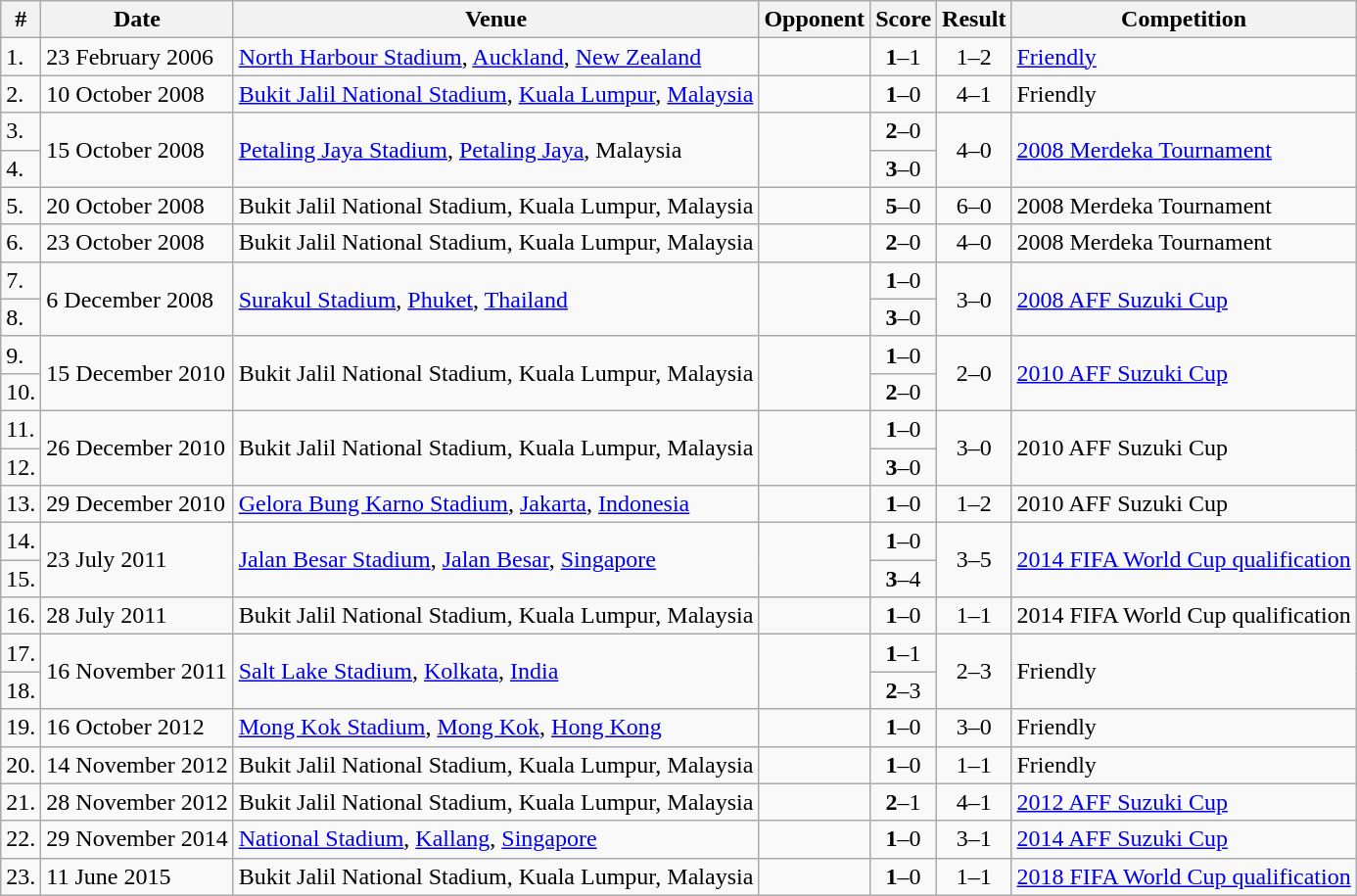<table class="wikitable">
<tr>
<th>#</th>
<th>Date</th>
<th>Venue</th>
<th>Opponent</th>
<th>Score</th>
<th>Result</th>
<th>Competition</th>
</tr>
<tr>
<td>1.</td>
<td>23 February 2006</td>
<td><a href='#'>North Harbour Stadium</a>, <a href='#'>Auckland</a>, <a href='#'>New Zealand</a></td>
<td></td>
<td align=center><strong>1</strong>–1</td>
<td align=center>1–2</td>
<td><a href='#'>Friendly</a></td>
</tr>
<tr>
<td>2.</td>
<td>10 October 2008</td>
<td><a href='#'>Bukit Jalil National Stadium</a>, <a href='#'>Kuala Lumpur</a>, <a href='#'>Malaysia</a></td>
<td></td>
<td align=center><strong>1</strong>–0</td>
<td align=center>4–1</td>
<td>Friendly</td>
</tr>
<tr>
<td>3.</td>
<td rowspan=2>15 October 2008</td>
<td rowspan=2><a href='#'>Petaling Jaya Stadium</a>, <a href='#'>Petaling Jaya</a>, Malaysia</td>
<td rowspan=2></td>
<td align=center><strong>2</strong>–0</td>
<td rowspan=2 align=center>4–0</td>
<td rowspan=2><a href='#'>2008 Merdeka Tournament</a></td>
</tr>
<tr>
<td>4.</td>
<td align=center><strong>3</strong>–0</td>
</tr>
<tr>
<td>5.</td>
<td>20 October 2008</td>
<td>Bukit Jalil National Stadium, Kuala Lumpur, Malaysia</td>
<td></td>
<td align=center><strong>5</strong>–0</td>
<td align=center>6–0</td>
<td>2008 Merdeka Tournament</td>
</tr>
<tr>
<td>6.</td>
<td>23 October 2008</td>
<td>Bukit Jalil National Stadium, Kuala Lumpur, Malaysia</td>
<td></td>
<td align=center><strong>2</strong>–0</td>
<td align=center>4–0</td>
<td>2008 Merdeka Tournament</td>
</tr>
<tr>
<td>7.</td>
<td rowspan=2>6 December 2008</td>
<td rowspan=2><a href='#'>Surakul Stadium</a>, <a href='#'>Phuket</a>, <a href='#'>Thailand</a></td>
<td rowspan=2></td>
<td align=center><strong>1</strong>–0</td>
<td rowspan=2 align=center>3–0</td>
<td rowspan=2><a href='#'>2008 AFF Suzuki Cup</a></td>
</tr>
<tr>
<td>8.</td>
<td align=center><strong>3</strong>–0</td>
</tr>
<tr>
<td>9.</td>
<td rowspan=2>15 December 2010</td>
<td rowspan=2>Bukit Jalil National Stadium, Kuala Lumpur, Malaysia</td>
<td rowspan=2></td>
<td align=center><strong>1</strong>–0</td>
<td rowspan=2 align=center>2–0</td>
<td rowspan=2><a href='#'>2010 AFF Suzuki Cup</a></td>
</tr>
<tr>
<td>10.</td>
<td align=center><strong>2</strong>–0</td>
</tr>
<tr>
<td>11.</td>
<td rowspan=2>26 December 2010</td>
<td rowspan=2>Bukit Jalil National Stadium, Kuala Lumpur, Malaysia</td>
<td rowspan=2></td>
<td align=center><strong>1</strong>–0</td>
<td rowspan=2 align=center>3–0</td>
<td rowspan=2>2010 AFF Suzuki Cup</td>
</tr>
<tr>
<td>12.</td>
<td align=center><strong>3</strong>–0</td>
</tr>
<tr>
<td>13.</td>
<td>29 December 2010</td>
<td><a href='#'>Gelora Bung Karno Stadium</a>, <a href='#'>Jakarta</a>, <a href='#'>Indonesia</a></td>
<td></td>
<td align=center><strong>1</strong>–0</td>
<td align=center>1–2</td>
<td>2010 AFF Suzuki Cup</td>
</tr>
<tr>
<td>14.</td>
<td rowspan=2>23 July 2011</td>
<td rowspan=2><a href='#'>Jalan Besar Stadium</a>, <a href='#'>Jalan Besar</a>, <a href='#'>Singapore</a></td>
<td rowspan=2></td>
<td align=center><strong>1</strong>–0</td>
<td rowspan=2 align=center>3–5</td>
<td rowspan=2><a href='#'>2014 FIFA World Cup qualification</a></td>
</tr>
<tr>
<td>15.</td>
<td align=center><strong>3</strong>–4</td>
</tr>
<tr>
<td>16.</td>
<td>28 July 2011</td>
<td>Bukit Jalil National Stadium, Kuala Lumpur, Malaysia</td>
<td></td>
<td align=center><strong>1</strong>–0</td>
<td align=center>1–1</td>
<td>2014 FIFA World Cup qualification</td>
</tr>
<tr>
<td>17.</td>
<td rowspan=2>16 November 2011</td>
<td rowspan=2><a href='#'>Salt Lake Stadium</a>, <a href='#'>Kolkata</a>, <a href='#'>India</a></td>
<td rowspan=2></td>
<td align=center><strong>1</strong>–1</td>
<td rowspan=2 align=center>2–3</td>
<td rowspan=2>Friendly</td>
</tr>
<tr>
<td>18.</td>
<td align=center><strong>2</strong>–3</td>
</tr>
<tr>
<td>19.</td>
<td>16 October 2012</td>
<td><a href='#'>Mong Kok Stadium</a>, <a href='#'>Mong Kok</a>, <a href='#'>Hong Kong</a></td>
<td></td>
<td align=center><strong>1</strong>–0</td>
<td align=center>3–0</td>
<td>Friendly</td>
</tr>
<tr>
<td>20.</td>
<td>14 November 2012</td>
<td>Bukit Jalil National Stadium, Kuala Lumpur, Malaysia</td>
<td></td>
<td align=center><strong>1</strong>–0</td>
<td align=center>1–1</td>
<td>Friendly</td>
</tr>
<tr>
<td>21.</td>
<td>28 November 2012</td>
<td>Bukit Jalil National Stadium, Kuala Lumpur, Malaysia</td>
<td></td>
<td align=center><strong>2</strong>–1</td>
<td align=center>4–1</td>
<td><a href='#'>2012 AFF Suzuki Cup</a></td>
</tr>
<tr>
<td>22.</td>
<td>29 November 2014</td>
<td><a href='#'>National Stadium</a>, <a href='#'>Kallang</a>, <a href='#'>Singapore</a></td>
<td></td>
<td align=center><strong>1</strong>–0</td>
<td align=center>3–1</td>
<td><a href='#'>2014 AFF Suzuki Cup</a></td>
</tr>
<tr>
<td>23.</td>
<td>11 June 2015</td>
<td>Bukit Jalil National Stadium, Kuala Lumpur, Malaysia</td>
<td></td>
<td align=center><strong>1</strong>–0</td>
<td align=center>1–1</td>
<td><a href='#'>2018 FIFA World Cup qualification</a></td>
</tr>
</table>
